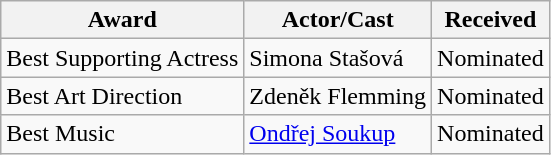<table class="wikitable">
<tr>
<th>Award</th>
<th>Actor/Cast</th>
<th>Received</th>
</tr>
<tr>
<td>Best Supporting Actress</td>
<td>Simona Stašová</td>
<td>Nominated</td>
</tr>
<tr>
<td>Best Art Direction</td>
<td>Zdeněk Flemming</td>
<td>Nominated</td>
</tr>
<tr>
<td>Best Music</td>
<td><a href='#'>Ondřej Soukup</a></td>
<td>Nominated</td>
</tr>
</table>
